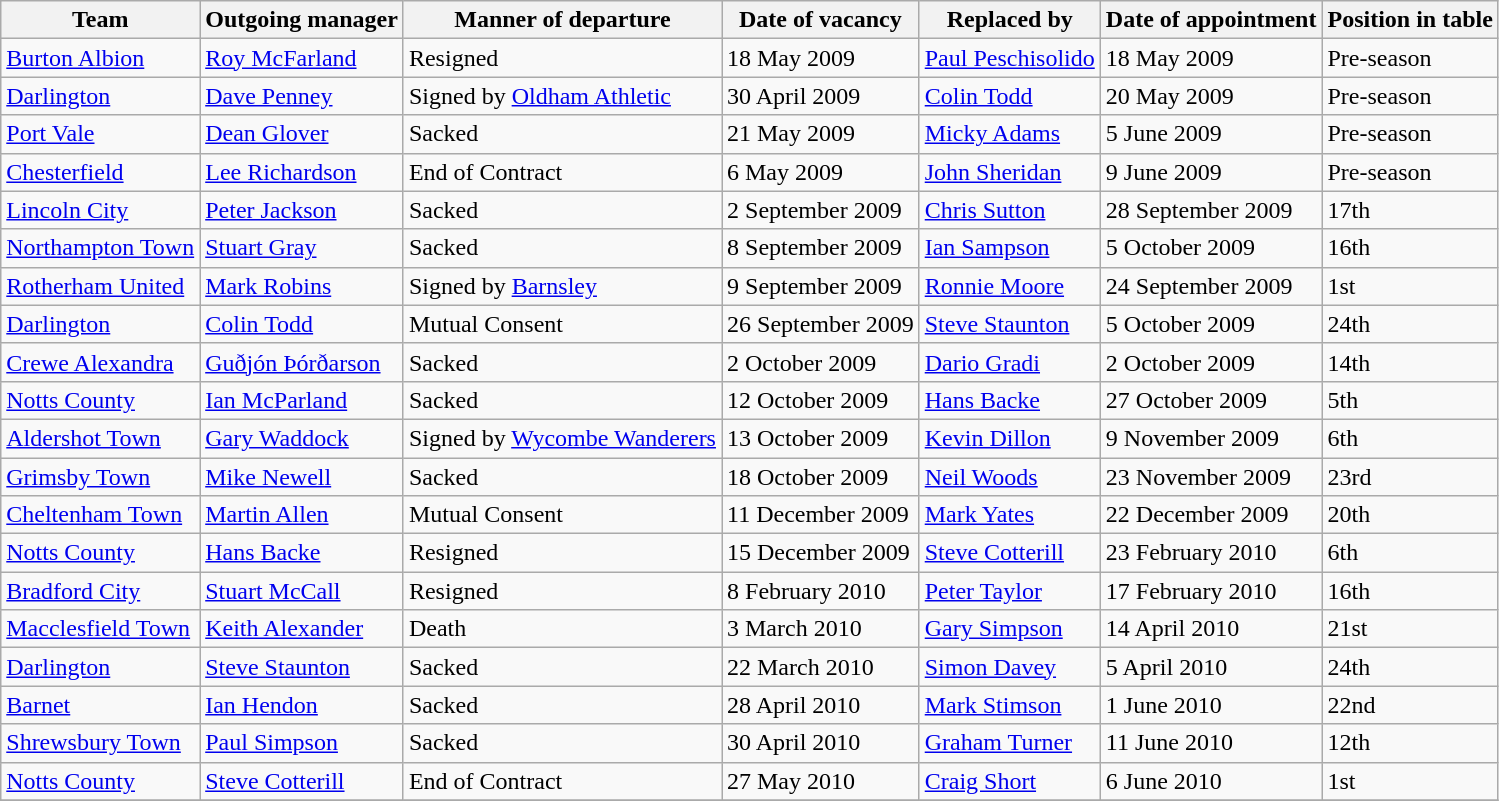<table class="wikitable">
<tr>
<th>Team</th>
<th>Outgoing manager</th>
<th>Manner of departure</th>
<th>Date of vacancy</th>
<th>Replaced by</th>
<th>Date of appointment</th>
<th>Position in table</th>
</tr>
<tr>
<td><a href='#'>Burton Albion</a></td>
<td><a href='#'>Roy McFarland</a></td>
<td>Resigned</td>
<td>18 May 2009</td>
<td><a href='#'>Paul Peschisolido</a></td>
<td>18 May 2009</td>
<td>Pre-season</td>
</tr>
<tr>
<td><a href='#'>Darlington</a></td>
<td><a href='#'>Dave Penney</a></td>
<td>Signed by <a href='#'>Oldham Athletic</a></td>
<td>30 April 2009</td>
<td><a href='#'>Colin Todd</a></td>
<td>20 May 2009</td>
<td>Pre-season</td>
</tr>
<tr>
<td><a href='#'>Port Vale</a></td>
<td><a href='#'>Dean Glover</a></td>
<td>Sacked</td>
<td>21 May 2009</td>
<td><a href='#'>Micky Adams</a></td>
<td>5 June 2009</td>
<td>Pre-season</td>
</tr>
<tr>
<td><a href='#'>Chesterfield</a></td>
<td><a href='#'>Lee Richardson</a></td>
<td>End of Contract</td>
<td>6 May 2009</td>
<td><a href='#'>John Sheridan</a></td>
<td>9 June 2009</td>
<td>Pre-season</td>
</tr>
<tr>
<td><a href='#'>Lincoln City</a></td>
<td><a href='#'>Peter Jackson</a></td>
<td>Sacked</td>
<td>2 September 2009</td>
<td><a href='#'>Chris Sutton</a></td>
<td>28 September 2009</td>
<td>17th</td>
</tr>
<tr>
<td><a href='#'>Northampton Town</a></td>
<td><a href='#'>Stuart Gray</a></td>
<td>Sacked</td>
<td>8 September 2009</td>
<td><a href='#'>Ian Sampson</a></td>
<td>5 October 2009</td>
<td>16th</td>
</tr>
<tr>
<td><a href='#'>Rotherham United</a></td>
<td><a href='#'>Mark Robins</a></td>
<td>Signed by <a href='#'>Barnsley</a></td>
<td>9 September 2009</td>
<td><a href='#'>Ronnie Moore</a></td>
<td>24 September 2009</td>
<td>1st</td>
</tr>
<tr>
<td><a href='#'>Darlington</a></td>
<td><a href='#'>Colin Todd</a></td>
<td>Mutual Consent</td>
<td>26 September 2009</td>
<td><a href='#'>Steve Staunton</a></td>
<td>5 October 2009</td>
<td>24th</td>
</tr>
<tr>
<td><a href='#'>Crewe Alexandra</a></td>
<td><a href='#'>Guðjón Þórðarson</a></td>
<td>Sacked</td>
<td>2 October 2009</td>
<td><a href='#'>Dario Gradi</a></td>
<td>2 October 2009</td>
<td>14th</td>
</tr>
<tr>
<td><a href='#'>Notts County</a></td>
<td><a href='#'>Ian McParland</a></td>
<td>Sacked</td>
<td>12 October 2009</td>
<td><a href='#'>Hans Backe</a></td>
<td>27 October 2009</td>
<td>5th</td>
</tr>
<tr>
<td><a href='#'>Aldershot Town</a></td>
<td><a href='#'>Gary Waddock</a></td>
<td>Signed by <a href='#'>Wycombe Wanderers</a></td>
<td>13 October 2009</td>
<td><a href='#'>Kevin Dillon</a></td>
<td>9 November 2009</td>
<td>6th</td>
</tr>
<tr>
<td><a href='#'>Grimsby Town</a></td>
<td><a href='#'>Mike Newell</a></td>
<td>Sacked</td>
<td>18 October 2009</td>
<td><a href='#'>Neil Woods</a></td>
<td>23 November 2009</td>
<td>23rd</td>
</tr>
<tr>
<td><a href='#'>Cheltenham Town</a></td>
<td><a href='#'>Martin Allen</a></td>
<td>Mutual Consent</td>
<td>11 December 2009</td>
<td><a href='#'>Mark Yates</a></td>
<td>22 December 2009</td>
<td>20th</td>
</tr>
<tr>
<td><a href='#'>Notts County</a></td>
<td><a href='#'>Hans Backe</a></td>
<td>Resigned</td>
<td>15 December 2009</td>
<td><a href='#'>Steve Cotterill</a></td>
<td>23 February 2010</td>
<td>6th</td>
</tr>
<tr>
<td><a href='#'>Bradford City</a></td>
<td><a href='#'>Stuart McCall</a></td>
<td>Resigned</td>
<td>8 February 2010</td>
<td><a href='#'>Peter Taylor</a></td>
<td>17 February 2010</td>
<td>16th</td>
</tr>
<tr>
<td><a href='#'>Macclesfield Town</a></td>
<td><a href='#'>Keith Alexander</a></td>
<td>Death</td>
<td>3 March 2010</td>
<td><a href='#'>Gary Simpson</a></td>
<td>14 April 2010</td>
<td>21st</td>
</tr>
<tr>
<td><a href='#'>Darlington</a></td>
<td><a href='#'>Steve Staunton</a></td>
<td>Sacked</td>
<td>22 March 2010</td>
<td><a href='#'>Simon Davey</a></td>
<td>5 April 2010</td>
<td>24th</td>
</tr>
<tr>
<td><a href='#'>Barnet</a></td>
<td><a href='#'>Ian Hendon</a></td>
<td>Sacked</td>
<td>28 April 2010</td>
<td><a href='#'>Mark Stimson</a></td>
<td>1 June 2010</td>
<td>22nd</td>
</tr>
<tr>
<td><a href='#'>Shrewsbury Town</a></td>
<td><a href='#'>Paul Simpson</a></td>
<td>Sacked</td>
<td>30 April 2010</td>
<td><a href='#'>Graham Turner</a></td>
<td>11 June 2010</td>
<td>12th</td>
</tr>
<tr>
<td><a href='#'>Notts County</a></td>
<td><a href='#'>Steve Cotterill</a></td>
<td>End of Contract</td>
<td>27 May 2010</td>
<td><a href='#'>Craig Short</a></td>
<td>6 June 2010</td>
<td>1st</td>
</tr>
<tr>
</tr>
</table>
